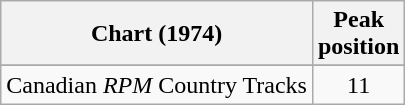<table class="wikitable sortable">
<tr>
<th align="left">Chart (1974)</th>
<th style="text-align:center;">Peak<br>position</th>
</tr>
<tr>
</tr>
<tr>
<td align="left">Canadian <em>RPM</em> Country Tracks</td>
<td style="text-align:center;">11</td>
</tr>
</table>
